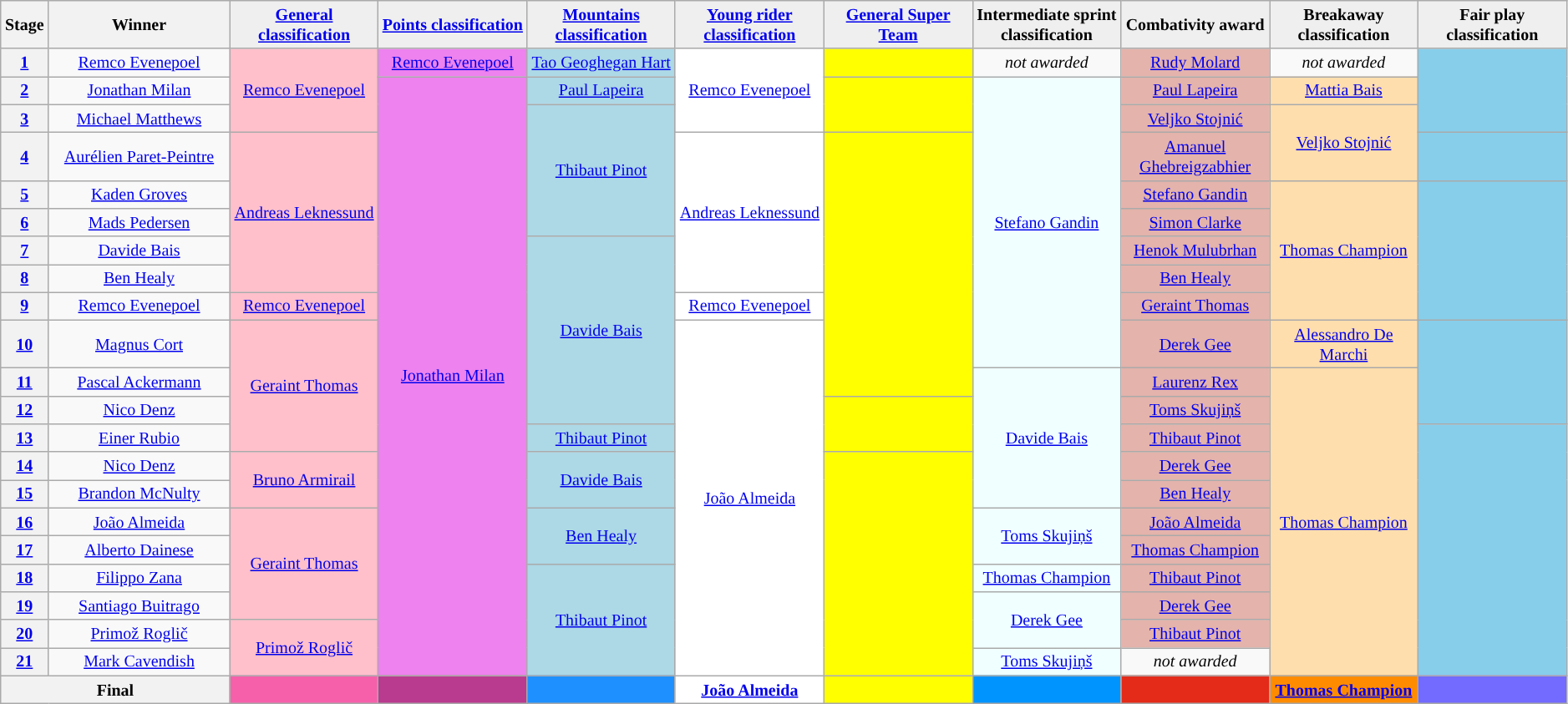<table class="wikitable" style="text-align: center; font-size:smaller;">
<tr style="background:#efefef;">
<th style="width:1%;">Stage</th>
<th style="width:11%;">Winner</th>
<th style="background:#efefef; width:9%;"><a href='#'>General classification</a><br></th>
<th style="background:#efefef; width:9%;"><a href='#'>Points classification</a><br></th>
<th style="background:#efefef; width:9%;"><a href='#'>Mountains classification</a><br></th>
<th style="background:#efefef; width:9%;"><a href='#'>Young rider classification</a><br></th>
<th style="background:#efefef; width:9%;"><a href='#'>General Super Team</a></th>
<th style="background:#efefef; width:9%;">Intermediate sprint classification</th>
<th style="background:#efefef; width:9%;">Combativity award<br></th>
<th style="background:#efefef; width:9%;">Breakaway classification</th>
<th style="background:#efefef; width:9%;">Fair play classification</th>
</tr>
<tr>
<th><a href='#'>1</a></th>
<td><a href='#'>Remco Evenepoel</a></td>
<td style="background:pink;" rowspan=3><a href='#'>Remco Evenepoel</a></td>
<td style="background:violet;"><a href='#'>Remco Evenepoel</a></td>
<td style="background:lightblue;"><a href='#'>Tao Geoghegan Hart</a></td>
<td style="background:white;" rowspan=3><a href='#'>Remco Evenepoel</a></td>
<td style="background:#FFFF00;"></td>
<td><em>not awarded</em></td>
<td style="background:#E4B3AB;"><a href='#'>Rudy Molard</a></td>
<td><em>not awarded</em></td>
<td style="background:skyblue;" rowspan=3></td>
</tr>
<tr>
<th><a href='#'>2</a></th>
<td><a href='#'>Jonathan Milan</a></td>
<td style="background:violet;" rowspan=20><a href='#'>Jonathan Milan</a></td>
<td style="background:lightblue;"><a href='#'>Paul Lapeira</a></td>
<td style="background:#FFFF00;" rowspan=2></td>
<td style="background:azure;" rowspan=9><a href='#'>Stefano Gandin</a></td>
<td style="background:#E4B3AB;"><a href='#'>Paul Lapeira</a></td>
<td style="background:navajowhite;"><a href='#'>Mattia Bais</a></td>
</tr>
<tr>
<th><a href='#'>3</a></th>
<td><a href='#'>Michael Matthews</a></td>
<td style="background:lightblue;" rowspan=4><a href='#'>Thibaut Pinot</a></td>
<td style="background:#E4B3AB;"><a href='#'>Veljko Stojnić</a></td>
<td style="background:navajowhite;" rowspan=2><a href='#'>Veljko Stojnić</a></td>
</tr>
<tr>
<th><a href='#'>4</a></th>
<td><a href='#'>Aurélien Paret-Peintre</a></td>
<td style="background:pink;" rowspan=5><a href='#'>Andreas Leknessund</a></td>
<td style="background:white;" rowspan=5><a href='#'>Andreas Leknessund</a></td>
<td style="background:#FFFF00;" rowspan=8></td>
<td style="background:#E4B3AB;"><a href='#'>Amanuel Ghebreigzabhier</a></td>
<td style="background:skyblue;"></td>
</tr>
<tr>
<th><a href='#'>5</a></th>
<td><a href='#'>Kaden Groves</a></td>
<td style="background:#E4B3AB;"><a href='#'>Stefano Gandin</a></td>
<td style="background:navajowhite;" rowspan=5><a href='#'>Thomas Champion</a></td>
<td style="background:skyblue;" rowspan=5></td>
</tr>
<tr>
<th><a href='#'>6</a></th>
<td><a href='#'>Mads Pedersen</a></td>
<td style="background:#E4B3AB;"><a href='#'>Simon Clarke</a></td>
</tr>
<tr>
<th><a href='#'>7</a></th>
<td><a href='#'>Davide Bais</a></td>
<td style="background:lightblue;" rowspan=6><a href='#'>Davide Bais</a></td>
<td style="background:#E4B3AB;"><a href='#'>Henok Mulubrhan</a></td>
</tr>
<tr>
<th><a href='#'>8</a></th>
<td><a href='#'>Ben Healy</a></td>
<td style="background:#E4B3AB;"><a href='#'>Ben Healy</a></td>
</tr>
<tr>
<th><a href='#'>9</a></th>
<td><a href='#'>Remco Evenepoel</a></td>
<td style="background:pink;"><a href='#'>Remco Evenepoel</a></td>
<td style="background:white;"><a href='#'>Remco Evenepoel</a></td>
<td style="background:#E4B3AB;"><a href='#'>Geraint Thomas</a></td>
</tr>
<tr>
<th><a href='#'>10</a></th>
<td><a href='#'>Magnus Cort</a></td>
<td style="background:pink;" rowspan=4><a href='#'>Geraint Thomas</a></td>
<td style="background:white;" rowspan=12><a href='#'>João Almeida</a></td>
<td style="background:#E4B3AB;"><a href='#'>Derek Gee</a></td>
<td style="background:navajowhite;"><a href='#'>Alessandro De Marchi</a></td>
<td style="background:skyblue;" rowspan=3></td>
</tr>
<tr>
<th><a href='#'>11</a></th>
<td><a href='#'>Pascal Ackermann</a></td>
<td style="background:azure;" rowspan=5><a href='#'>Davide Bais</a></td>
<td style="background:#E4B3AB;"><a href='#'>Laurenz Rex</a></td>
<td style="background:navajowhite;" rowspan=11><a href='#'>Thomas Champion</a></td>
</tr>
<tr>
<th><a href='#'>12</a></th>
<td><a href='#'>Nico Denz</a></td>
<td style="background:#FFFF00;" rowspan=2></td>
<td style="background:#E4B3AB;"><a href='#'>Toms Skujiņš</a></td>
</tr>
<tr>
<th><a href='#'>13</a></th>
<td><a href='#'>Einer Rubio</a></td>
<td style="background:lightblue;"><a href='#'>Thibaut Pinot</a></td>
<td style="background:#E4B3AB;"><a href='#'>Thibaut Pinot</a></td>
<td style="background:skyblue;" rowspan=9></td>
</tr>
<tr>
<th><a href='#'>14</a></th>
<td><a href='#'>Nico Denz</a></td>
<td style="background:pink;" rowspan=2><a href='#'>Bruno Armirail</a></td>
<td style="background:lightblue;" rowspan=2><a href='#'>Davide Bais</a></td>
<td style="background:#FFFF00;" rowspan=8></td>
<td style="background:#E4B3AB;"><a href='#'>Derek Gee</a></td>
</tr>
<tr>
<th><a href='#'>15</a></th>
<td><a href='#'>Brandon McNulty</a></td>
<td style="background:#E4B3AB;"><a href='#'>Ben Healy</a></td>
</tr>
<tr>
<th><a href='#'>16</a></th>
<td><a href='#'>João Almeida</a></td>
<td style="background:pink;" rowspan=4><a href='#'>Geraint Thomas</a></td>
<td style="background:lightblue;" rowspan=2><a href='#'>Ben Healy</a></td>
<td style="background:azure;" rowspan=2><a href='#'>Toms Skujiņš</a></td>
<td style="background:#E4B3AB;"><a href='#'>João Almeida</a></td>
</tr>
<tr>
<th><a href='#'>17</a></th>
<td><a href='#'>Alberto Dainese</a></td>
<td style="background:#E4B3AB;"><a href='#'>Thomas Champion</a></td>
</tr>
<tr>
<th><a href='#'>18</a></th>
<td><a href='#'>Filippo Zana</a></td>
<td style="background:lightblue;" rowspan=4><a href='#'>Thibaut Pinot</a></td>
<td style="background:azure;"><a href='#'>Thomas Champion</a></td>
<td style="background:#E4B3AB;"><a href='#'>Thibaut Pinot</a></td>
</tr>
<tr>
<th><a href='#'>19</a></th>
<td><a href='#'>Santiago Buitrago</a></td>
<td style="background:azure;" rowspan=2><a href='#'>Derek Gee</a></td>
<td style="background:#E4B3AB;"><a href='#'>Derek Gee</a></td>
</tr>
<tr>
<th><a href='#'>20</a></th>
<td><a href='#'>Primož Roglič</a></td>
<td style="background:pink;" rowspan=2><a href='#'>Primož Roglič</a></td>
<td style="background:#E4B3AB;"><a href='#'>Thibaut Pinot</a></td>
</tr>
<tr>
<th><a href='#'>21</a></th>
<td><a href='#'>Mark Cavendish</a></td>
<td style="background:azure;"><a href='#'>Toms Skujiņš</a></td>
<td><em>not awarded</em></td>
</tr>
<tr>
<th colspan="2">Final</th>
<th style="background:#F660AB;"></th>
<th style="background:#B93B8F;"></th>
<th style="background:dodgerblue;"></th>
<th style="background:white;"><a href='#'>João Almeida</a></th>
<th style="background:yellow;"></th>
<th style="background:#0094FF"></th>
<th style="background:#E42A19;"></th>
<th style="background:#FF8C00;"><a href='#'>Thomas Champion</a></th>
<th style="background:#736aff;"></th>
</tr>
</table>
